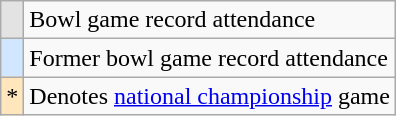<table class="wikitable">
<tr>
<td style="text-align:center; background:#e3e3e3;"></td>
<td>Bowl game record attendance</td>
</tr>
<tr>
<td style="text-align:center; background:#d0e7ff;"></td>
<td>Former bowl game record attendance</td>
</tr>
<tr>
<td style="text-align:center; background:#ffe6bd;">*</td>
<td>Denotes <a href='#'>national championship</a> game</td>
</tr>
</table>
